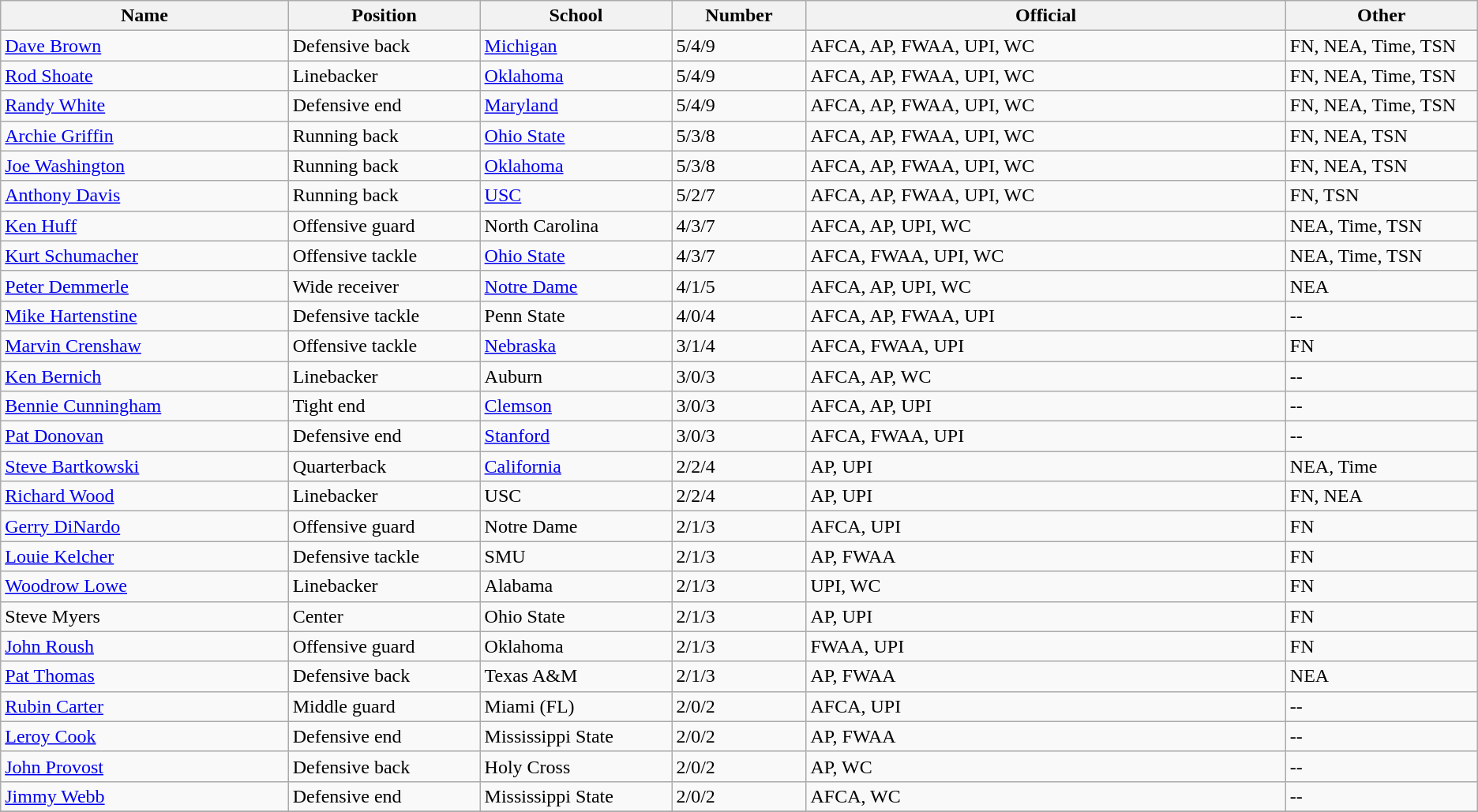<table class="wikitable sortable">
<tr>
<th bgcolor="#DDDDFF" width="15%">Name</th>
<th bgcolor="#DDDDFF" width="10%">Position</th>
<th bgcolor="#DDDDFF" width="10%">School</th>
<th bgcolor="#DDDDFF" width="7%">Number</th>
<th bgcolor="#DDDDFF" width="25%">Official</th>
<th bgcolor="#DDDDFF" width="10%">Other</th>
</tr>
<tr align="left">
<td><a href='#'>Dave Brown</a></td>
<td>Defensive back</td>
<td><a href='#'>Michigan</a></td>
<td>5/4/9</td>
<td>AFCA, AP, FWAA, UPI, WC</td>
<td>FN, NEA, Time, TSN</td>
</tr>
<tr align="left">
<td><a href='#'>Rod Shoate</a></td>
<td>Linebacker</td>
<td><a href='#'>Oklahoma</a></td>
<td>5/4/9</td>
<td>AFCA, AP, FWAA, UPI, WC</td>
<td>FN, NEA, Time, TSN</td>
</tr>
<tr align="left">
<td><a href='#'>Randy White</a></td>
<td>Defensive end</td>
<td><a href='#'>Maryland</a></td>
<td>5/4/9</td>
<td>AFCA, AP, FWAA, UPI, WC</td>
<td>FN, NEA, Time, TSN</td>
</tr>
<tr align="left">
<td><a href='#'>Archie Griffin</a></td>
<td>Running back</td>
<td><a href='#'>Ohio State</a></td>
<td>5/3/8</td>
<td>AFCA, AP, FWAA, UPI, WC</td>
<td>FN, NEA, TSN</td>
</tr>
<tr align="left">
<td><a href='#'>Joe Washington</a></td>
<td>Running back</td>
<td><a href='#'>Oklahoma</a></td>
<td>5/3/8</td>
<td>AFCA, AP, FWAA, UPI, WC</td>
<td>FN, NEA, TSN</td>
</tr>
<tr align="left">
<td><a href='#'>Anthony Davis</a></td>
<td>Running back</td>
<td><a href='#'>USC</a></td>
<td>5/2/7</td>
<td>AFCA, AP, FWAA, UPI, WC</td>
<td>FN, TSN</td>
</tr>
<tr align="left">
<td><a href='#'>Ken Huff</a></td>
<td>Offensive guard</td>
<td>North Carolina</td>
<td>4/3/7</td>
<td>AFCA, AP, UPI, WC</td>
<td>NEA, Time, TSN</td>
</tr>
<tr align="left">
<td><a href='#'>Kurt Schumacher</a></td>
<td>Offensive tackle</td>
<td><a href='#'>Ohio State</a></td>
<td>4/3/7</td>
<td>AFCA, FWAA, UPI, WC</td>
<td>NEA, Time, TSN</td>
</tr>
<tr align="left">
<td><a href='#'>Peter Demmerle</a></td>
<td>Wide receiver</td>
<td><a href='#'>Notre Dame</a></td>
<td>4/1/5</td>
<td>AFCA, AP, UPI, WC</td>
<td>NEA</td>
</tr>
<tr align="left">
<td><a href='#'>Mike Hartenstine</a></td>
<td>Defensive tackle</td>
<td>Penn State</td>
<td>4/0/4</td>
<td>AFCA, AP, FWAA, UPI</td>
<td>--</td>
</tr>
<tr align="left">
<td><a href='#'>Marvin Crenshaw</a></td>
<td>Offensive tackle</td>
<td><a href='#'>Nebraska</a></td>
<td>3/1/4</td>
<td>AFCA, FWAA, UPI</td>
<td>FN</td>
</tr>
<tr align="left">
<td><a href='#'>Ken Bernich</a></td>
<td>Linebacker</td>
<td>Auburn</td>
<td>3/0/3</td>
<td>AFCA, AP, WC</td>
<td>--</td>
</tr>
<tr align="left">
<td><a href='#'>Bennie Cunningham</a></td>
<td>Tight end</td>
<td><a href='#'>Clemson</a></td>
<td>3/0/3</td>
<td>AFCA, AP, UPI</td>
<td>--</td>
</tr>
<tr align="left">
<td><a href='#'>Pat Donovan</a></td>
<td>Defensive end</td>
<td><a href='#'>Stanford</a></td>
<td>3/0/3</td>
<td>AFCA, FWAA, UPI</td>
<td>--</td>
</tr>
<tr align="left">
<td><a href='#'>Steve Bartkowski</a></td>
<td>Quarterback</td>
<td><a href='#'>California</a></td>
<td>2/2/4</td>
<td>AP, UPI</td>
<td>NEA, Time</td>
</tr>
<tr align="left">
<td><a href='#'>Richard Wood</a></td>
<td>Linebacker</td>
<td>USC</td>
<td>2/2/4</td>
<td>AP, UPI</td>
<td>FN, NEA</td>
</tr>
<tr align="left">
<td><a href='#'>Gerry DiNardo</a></td>
<td>Offensive guard</td>
<td>Notre Dame</td>
<td>2/1/3</td>
<td>AFCA, UPI</td>
<td>FN</td>
</tr>
<tr align="left">
<td><a href='#'>Louie Kelcher</a></td>
<td>Defensive tackle</td>
<td>SMU</td>
<td>2/1/3</td>
<td>AP, FWAA</td>
<td>FN</td>
</tr>
<tr align="left">
<td><a href='#'>Woodrow Lowe</a></td>
<td>Linebacker</td>
<td>Alabama</td>
<td>2/1/3</td>
<td>UPI, WC</td>
<td>FN</td>
</tr>
<tr align="left">
<td>Steve Myers</td>
<td>Center</td>
<td>Ohio State</td>
<td>2/1/3</td>
<td>AP, UPI</td>
<td>FN</td>
</tr>
<tr align="left">
<td><a href='#'>John Roush</a></td>
<td>Offensive guard</td>
<td>Oklahoma</td>
<td>2/1/3</td>
<td>FWAA, UPI</td>
<td>FN</td>
</tr>
<tr align="left">
<td><a href='#'>Pat Thomas</a></td>
<td>Defensive back</td>
<td>Texas A&M</td>
<td>2/1/3</td>
<td>AP, FWAA</td>
<td>NEA</td>
</tr>
<tr align="left">
<td><a href='#'>Rubin Carter</a></td>
<td>Middle guard</td>
<td>Miami (FL)</td>
<td>2/0/2</td>
<td>AFCA, UPI</td>
<td>--</td>
</tr>
<tr align="left">
<td><a href='#'>Leroy Cook</a></td>
<td>Defensive end</td>
<td>Mississippi State</td>
<td>2/0/2</td>
<td>AP, FWAA</td>
<td>--</td>
</tr>
<tr align="left">
<td><a href='#'>John Provost</a></td>
<td>Defensive back</td>
<td>Holy Cross</td>
<td>2/0/2</td>
<td>AP, WC</td>
<td>--</td>
</tr>
<tr align="left">
<td><a href='#'>Jimmy Webb</a></td>
<td>Defensive end</td>
<td>Mississippi State</td>
<td>2/0/2</td>
<td>AFCA, WC</td>
<td>--</td>
</tr>
<tr align="left">
</tr>
</table>
